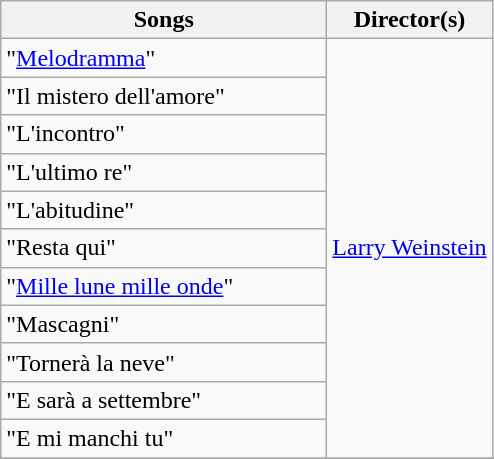<table class="wikitable">
<tr>
<th width="210">Songs</th>
<th>Director(s)</th>
</tr>
<tr>
<td>"<a href='#'>Melodramma</a>"</td>
<td rowspan=11><a href='#'>Larry Weinstein</a></td>
</tr>
<tr>
<td>"Il mistero dell'amore"</td>
</tr>
<tr>
<td>"L'incontro"</td>
</tr>
<tr>
<td>"L'ultimo re"</td>
</tr>
<tr>
<td>"L'abitudine"</td>
</tr>
<tr>
<td>"Resta qui"</td>
</tr>
<tr>
<td>"<a href='#'>Mille lune mille onde</a>"</td>
</tr>
<tr>
<td>"Mascagni"</td>
</tr>
<tr>
<td>"Tornerà la neve"</td>
</tr>
<tr>
<td>"E sarà a settembre"</td>
</tr>
<tr>
<td>"E mi manchi tu"</td>
</tr>
<tr>
</tr>
</table>
